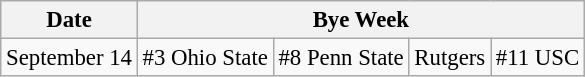<table class="wikitable" style="font-size:95%;">
<tr>
<th>Date</th>
<th colspan="5">Bye Week</th>
</tr>
<tr>
<td>September 14</td>
<td>#3 Ohio State</td>
<td>#8 Penn State</td>
<td>Rutgers</td>
<td>#11 USC</td>
</tr>
</table>
